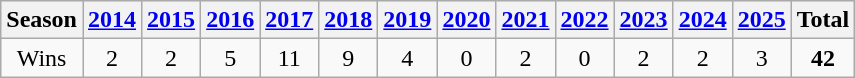<table class="wikitable">
<tr bgcolor=efefef>
<th>Season</th>
<th><a href='#'>2014</a></th>
<th><a href='#'>2015</a></th>
<th><a href='#'>2016</a></th>
<th><a href='#'>2017</a></th>
<th><a href='#'>2018</a></th>
<th><a href='#'>2019</a></th>
<th><a href='#'>2020</a></th>
<th><a href='#'>2021</a></th>
<th><a href='#'>2022</a></th>
<th><a href='#'>2023</a></th>
<th><a href='#'>2024</a></th>
<th><a href='#'>2025</a></th>
<th><strong>Total</strong></th>
</tr>
<tr align=center>
<td>Wins</td>
<td>2</td>
<td>2</td>
<td>5</td>
<td>11</td>
<td>9</td>
<td>4</td>
<td>0</td>
<td>2</td>
<td>0</td>
<td>2</td>
<td>2</td>
<td>3</td>
<td><strong>42</strong></td>
</tr>
</table>
